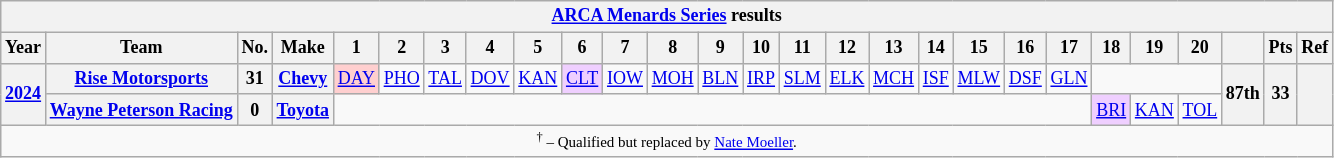<table class="wikitable" style="text-align:center; font-size:75%">
<tr>
<th colspan="27"><a href='#'>ARCA Menards Series</a> results</th>
</tr>
<tr>
<th>Year</th>
<th>Team</th>
<th>No.</th>
<th>Make</th>
<th>1</th>
<th>2</th>
<th>3</th>
<th>4</th>
<th>5</th>
<th>6</th>
<th>7</th>
<th>8</th>
<th>9</th>
<th>10</th>
<th>11</th>
<th>12</th>
<th>13</th>
<th>14</th>
<th>15</th>
<th>16</th>
<th>17</th>
<th>18</th>
<th>19</th>
<th>20</th>
<th></th>
<th>Pts</th>
<th>Ref</th>
</tr>
<tr>
<th rowspan=2><a href='#'>2024</a></th>
<th><a href='#'>Rise Motorsports</a></th>
<th>31</th>
<th><a href='#'>Chevy</a></th>
<td style="background:#FFCFCF;"><a href='#'>DAY</a><br></td>
<td><a href='#'>PHO</a></td>
<td><a href='#'>TAL</a></td>
<td><a href='#'>DOV</a></td>
<td><a href='#'>KAN</a></td>
<td style="background:#EFCFFF;"><a href='#'>CLT</a><br></td>
<td><a href='#'>IOW</a></td>
<td><a href='#'>MOH</a></td>
<td><a href='#'>BLN</a></td>
<td><a href='#'>IRP</a></td>
<td><a href='#'>SLM</a></td>
<td><a href='#'>ELK</a></td>
<td><a href='#'>MCH</a></td>
<td><a href='#'>ISF</a></td>
<td><a href='#'>MLW</a></td>
<td><a href='#'>DSF</a></td>
<td><a href='#'>GLN</a></td>
<td colspan=3></td>
<th rowspan=2>87th</th>
<th rowspan=2>33</th>
<th rowspan=2></th>
</tr>
<tr>
<th><a href='#'>Wayne Peterson Racing</a></th>
<th>0</th>
<th><a href='#'>Toyota</a></th>
<td colspan=17></td>
<td style="background:#EFCFFF;"><a href='#'>BRI</a><br></td>
<td><a href='#'>KAN</a></td>
<td><a href='#'>TOL</a></td>
</tr>
<tr>
<td colspan=41><small><sup>†</sup> – Qualified but replaced by <a href='#'>Nate Moeller</a>.</small></td>
</tr>
</table>
